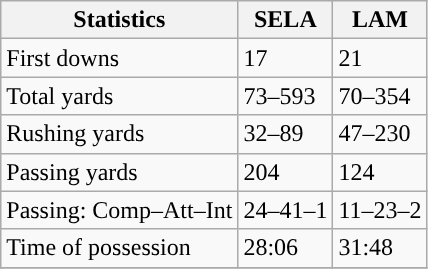<table class="wikitable" style="float: left;">
<tr>
<th>Statistics</th>
<th>SELA</th>
<th>LAM</th>
</tr>
<tr>
<td>First downs</td>
<td>17</td>
<td>21</td>
</tr>
<tr>
<td>Total yards</td>
<td>73–593</td>
<td>70–354</td>
</tr>
<tr>
<td>Rushing yards</td>
<td>32–89</td>
<td>47–230</td>
</tr>
<tr>
<td>Passing yards</td>
<td>204</td>
<td>124</td>
</tr>
<tr>
<td>Passing: Comp–Att–Int</td>
<td>24–41–1</td>
<td>11–23–2</td>
</tr>
<tr>
<td>Time of possession</td>
<td>28:06</td>
<td>31:48</td>
</tr>
<tr>
</tr>
</table>
